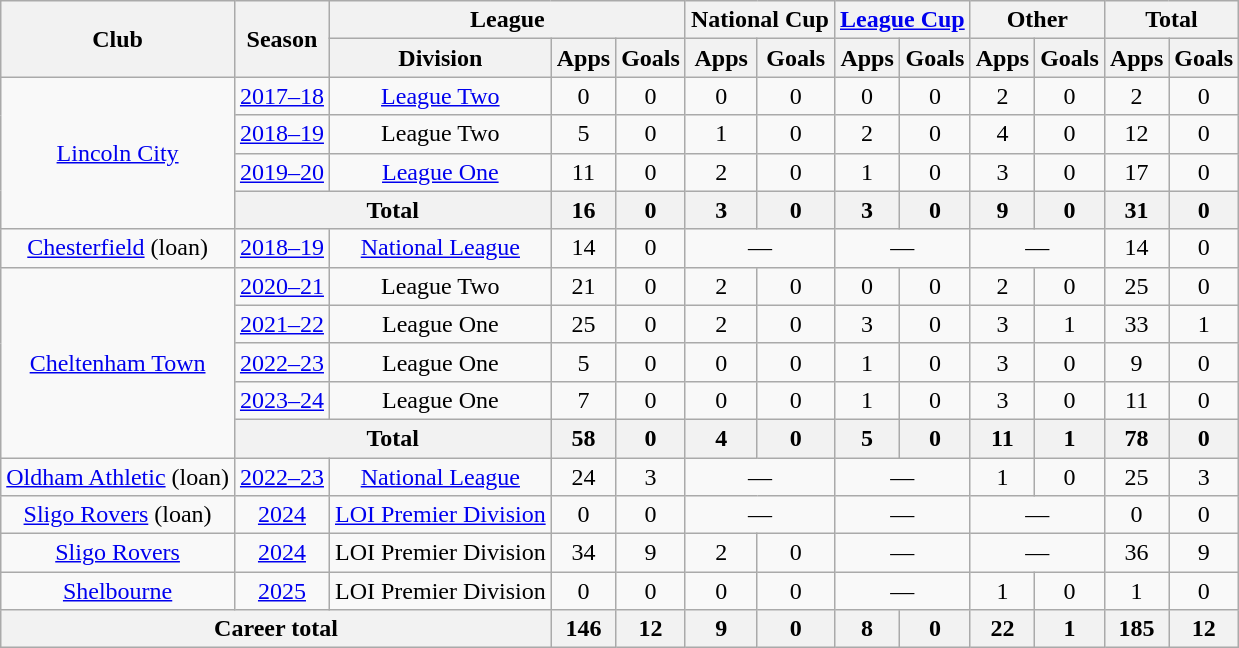<table class="wikitable" style="text-align:center">
<tr>
<th rowspan=2>Club</th>
<th rowspan=2>Season</th>
<th colspan=3>League</th>
<th colspan=2>National Cup</th>
<th colspan=2><a href='#'>League Cup</a></th>
<th colspan=2>Other</th>
<th colspan=2>Total</th>
</tr>
<tr>
<th>Division</th>
<th>Apps</th>
<th>Goals</th>
<th>Apps</th>
<th>Goals</th>
<th>Apps</th>
<th>Goals</th>
<th>Apps</th>
<th>Goals</th>
<th>Apps</th>
<th>Goals</th>
</tr>
<tr>
<td rowspan=4><a href='#'>Lincoln City</a></td>
<td><a href='#'>2017–18</a></td>
<td><a href='#'>League Two</a></td>
<td>0</td>
<td>0</td>
<td>0</td>
<td>0</td>
<td>0</td>
<td>0</td>
<td>2</td>
<td>0</td>
<td>2</td>
<td>0</td>
</tr>
<tr>
<td><a href='#'>2018–19</a></td>
<td>League Two</td>
<td>5</td>
<td>0</td>
<td>1</td>
<td>0</td>
<td>2</td>
<td>0</td>
<td>4</td>
<td>0</td>
<td>12</td>
<td>0</td>
</tr>
<tr>
<td><a href='#'>2019–20</a></td>
<td><a href='#'>League One</a></td>
<td>11</td>
<td>0</td>
<td>2</td>
<td>0</td>
<td>1</td>
<td>0</td>
<td>3</td>
<td>0</td>
<td>17</td>
<td>0</td>
</tr>
<tr>
<th colspan=2>Total</th>
<th>16</th>
<th>0</th>
<th>3</th>
<th>0</th>
<th>3</th>
<th>0</th>
<th>9</th>
<th>0</th>
<th>31</th>
<th>0</th>
</tr>
<tr>
<td><a href='#'>Chesterfield</a> (loan)</td>
<td><a href='#'>2018–19</a></td>
<td><a href='#'>National League</a></td>
<td>14</td>
<td>0</td>
<td colspan=2>—</td>
<td colspan=2>—</td>
<td colspan=2>—</td>
<td>14</td>
<td>0</td>
</tr>
<tr>
<td rowspan=5><a href='#'>Cheltenham Town</a></td>
<td><a href='#'>2020–21</a></td>
<td>League Two</td>
<td>21</td>
<td>0</td>
<td>2</td>
<td>0</td>
<td>0</td>
<td>0</td>
<td>2</td>
<td>0</td>
<td>25</td>
<td>0</td>
</tr>
<tr>
<td><a href='#'>2021–22</a></td>
<td>League One</td>
<td>25</td>
<td>0</td>
<td>2</td>
<td>0</td>
<td>3</td>
<td>0</td>
<td>3</td>
<td>1</td>
<td>33</td>
<td>1</td>
</tr>
<tr>
<td><a href='#'>2022–23</a></td>
<td>League One</td>
<td>5</td>
<td>0</td>
<td>0</td>
<td>0</td>
<td>1</td>
<td>0</td>
<td>3</td>
<td>0</td>
<td>9</td>
<td>0</td>
</tr>
<tr>
<td><a href='#'>2023–24</a></td>
<td>League One</td>
<td>7</td>
<td>0</td>
<td>0</td>
<td>0</td>
<td>1</td>
<td>0</td>
<td>3</td>
<td>0</td>
<td>11</td>
<td>0</td>
</tr>
<tr>
<th colspan=2>Total</th>
<th>58</th>
<th>0</th>
<th>4</th>
<th>0</th>
<th>5</th>
<th>0</th>
<th>11</th>
<th>1</th>
<th>78</th>
<th>0</th>
</tr>
<tr>
<td><a href='#'>Oldham Athletic</a> (loan)</td>
<td><a href='#'>2022–23</a></td>
<td><a href='#'>National League</a></td>
<td>24</td>
<td>3</td>
<td colspan=2>—</td>
<td colspan=2>—</td>
<td>1</td>
<td>0</td>
<td>25</td>
<td>3</td>
</tr>
<tr>
<td><a href='#'>Sligo Rovers</a> (loan)</td>
<td><a href='#'>2024</a></td>
<td><a href='#'>LOI Premier Division</a></td>
<td>0</td>
<td>0</td>
<td colspan=2>—</td>
<td colspan=2>—</td>
<td colspan=2>—</td>
<td>0</td>
<td>0</td>
</tr>
<tr>
<td><a href='#'>Sligo Rovers</a></td>
<td><a href='#'>2024</a></td>
<td>LOI Premier Division</td>
<td>34</td>
<td>9</td>
<td>2</td>
<td>0</td>
<td colspan=2>—</td>
<td colspan=2>—</td>
<td>36</td>
<td>9</td>
</tr>
<tr>
<td><a href='#'>Shelbourne</a></td>
<td><a href='#'>2025</a></td>
<td>LOI Premier Division</td>
<td>0</td>
<td>0</td>
<td>0</td>
<td>0</td>
<td colspan=2>—</td>
<td>1</td>
<td>0</td>
<td>1</td>
<td>0</td>
</tr>
<tr>
<th colspan=3>Career total</th>
<th>146</th>
<th>12</th>
<th>9</th>
<th>0</th>
<th>8</th>
<th>0</th>
<th>22</th>
<th>1</th>
<th>185</th>
<th>12</th>
</tr>
</table>
